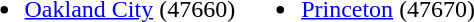<table>
<tr ---- valign="top">
<td><br><ul><li><a href='#'>Oakland City</a> (47660)</li></ul></td>
<td><br><ul><li><a href='#'>Princeton</a> (47670)</li></ul></td>
</tr>
</table>
